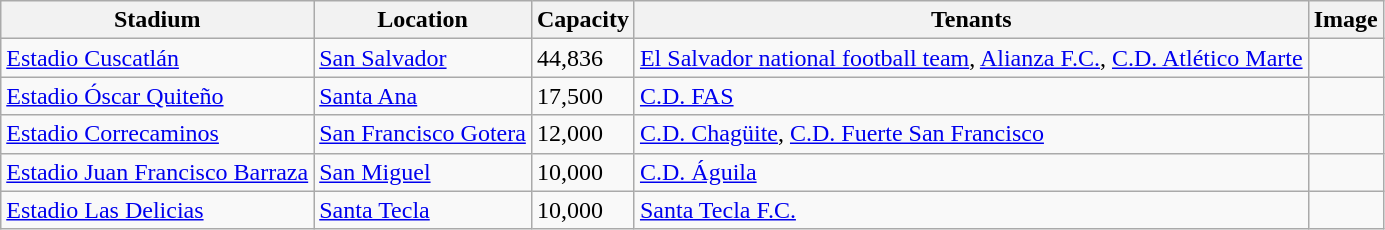<table class="wikitable sortable">
<tr>
<th>Stadium</th>
<th>Location</th>
<th>Capacity</th>
<th>Tenants</th>
<th>Image</th>
</tr>
<tr>
<td><a href='#'>Estadio Cuscatlán</a></td>
<td><a href='#'>San Salvador</a></td>
<td>44,836</td>
<td><a href='#'>El Salvador national football team</a>, <a href='#'>Alianza F.C.</a>, <a href='#'>C.D. Atlético Marte</a></td>
<td></td>
</tr>
<tr>
<td><a href='#'>Estadio Óscar Quiteño</a></td>
<td><a href='#'>Santa Ana</a></td>
<td>17,500</td>
<td><a href='#'>C.D. FAS</a></td>
<td></td>
</tr>
<tr>
<td><a href='#'>Estadio Correcaminos</a></td>
<td><a href='#'>San Francisco Gotera</a></td>
<td>12,000</td>
<td><a href='#'>C.D. Chagüite</a>, <a href='#'>C.D. Fuerte San Francisco</a></td>
<td></td>
</tr>
<tr>
<td><a href='#'>Estadio Juan Francisco Barraza</a></td>
<td><a href='#'>San Miguel</a></td>
<td>10,000</td>
<td><a href='#'>C.D. Águila</a></td>
<td></td>
</tr>
<tr>
<td><a href='#'>Estadio Las Delicias</a></td>
<td><a href='#'>Santa Tecla</a></td>
<td>10,000</td>
<td><a href='#'>Santa Tecla F.C.</a></td>
<td></td>
</tr>
</table>
